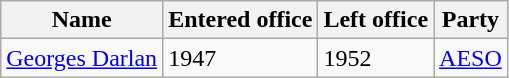<table class="wikitable">
<tr>
<th>Name</th>
<th>Entered office</th>
<th>Left office</th>
<th>Party</th>
</tr>
<tr>
<td><a href='#'>Georges Darlan</a></td>
<td>1947</td>
<td>1952</td>
<td><a href='#'>AESO</a></td>
</tr>
</table>
